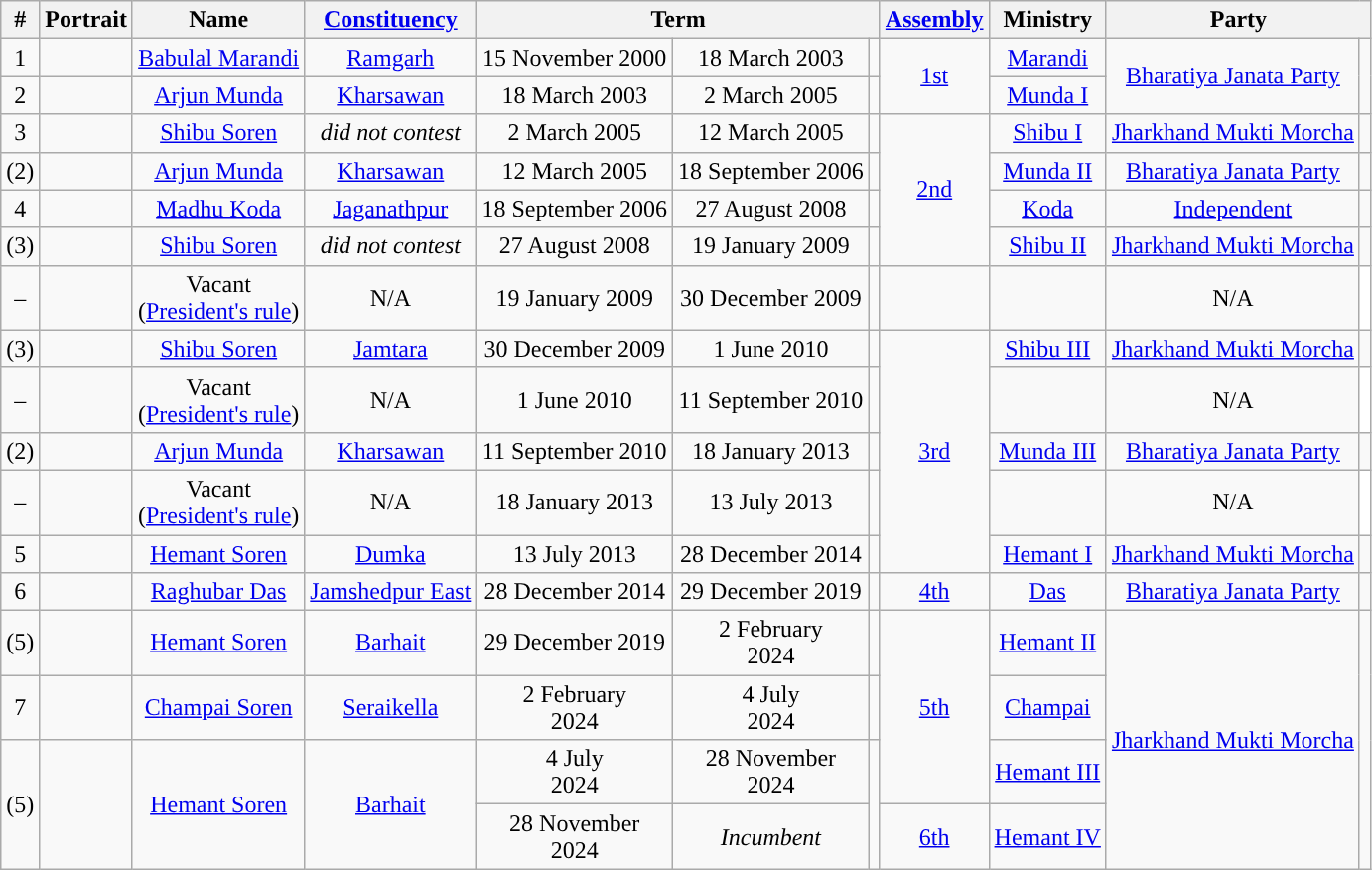<table class="wikitable" style="text-align:center">
<tr>
<th scope="col">#</th>
<th scope="col">Portrait</th>
<th scope="col">Name</th>
<th><a href='#'>Constituency</a></th>
<th colspan="3" rowspan="1" scope="col">Term</th>
<th><a href='#'>Assembly</a><br></th>
<th>Ministry</th>
<th colspan="2" scope="col">Party</th>
</tr>
<tr>
<td>1</td>
<td></td>
<td scope="row"><a href='#'>Babulal Marandi</a></td>
<td><a href='#'>Ramgarh</a></td>
<td>15 November 2000</td>
<td>18 March 2003</td>
<td></td>
<td rowspan="2"><a href='#'>1st</a><br></td>
<td><a href='#'>Marandi</a></td>
<td rowspan="2"><a href='#'>Bharatiya Janata Party</a></td>
<td rowspan="2" style="background-color: "></td>
</tr>
<tr>
<td>2</td>
<td></td>
<td scope="row"><a href='#'>Arjun Munda</a></td>
<td><a href='#'>Kharsawan</a></td>
<td>18 March 2003</td>
<td>2 March 2005</td>
<td></td>
<td><a href='#'>Munda I</a></td>
</tr>
<tr>
<td>3</td>
<td></td>
<td scope="row"><a href='#'>Shibu Soren</a></td>
<td><em>did not contest</em></td>
<td>2 March 2005</td>
<td>12 March 2005</td>
<td></td>
<td rowspan="4"><a href='#'>2nd</a><br></td>
<td><a href='#'>Shibu I</a></td>
<td><a href='#'>Jharkhand Mukti Morcha</a></td>
<td style="background-color: "></td>
</tr>
<tr>
<td>(2)</td>
<td></td>
<td scope="row"><a href='#'>Arjun Munda</a></td>
<td><a href='#'>Kharsawan</a></td>
<td>12 March 2005</td>
<td>18 September 2006</td>
<td></td>
<td><a href='#'>Munda II</a></td>
<td><a href='#'>Bharatiya Janata Party</a></td>
<td style="background-color: "></td>
</tr>
<tr>
<td>4</td>
<td></td>
<td scope="row"><a href='#'>Madhu Koda</a></td>
<td><a href='#'>Jaganathpur</a></td>
<td>18 September 2006</td>
<td>27 August 2008</td>
<td></td>
<td><a href='#'>Koda</a></td>
<td><a href='#'>Independent</a></td>
<td style="background-color:"></td>
</tr>
<tr>
<td>(3)</td>
<td></td>
<td scope="row"><a href='#'>Shibu Soren</a></td>
<td><em>did not contest</em></td>
<td>27 August 2008</td>
<td>19 January 2009</td>
<td></td>
<td><a href='#'>Shibu II</a></td>
<td><a href='#'>Jharkhand Mukti Morcha</a></td>
<td style="background-color: "></td>
</tr>
<tr>
<td>–</td>
<td></td>
<td scope="row">Vacant<br>(<a href='#'>President's rule</a>)</td>
<td>N/A</td>
<td>19 January 2009</td>
<td>30 December 2009</td>
<td></td>
<td></td>
<td></td>
<td>N/A</td>
<td style="background-color: white"></td>
</tr>
<tr>
<td>(3)</td>
<td></td>
<td scope="row"><a href='#'>Shibu Soren</a></td>
<td><a href='#'>Jamtara</a></td>
<td>30 December 2009</td>
<td>1 June 2010</td>
<td></td>
<td rowspan="5"><a href='#'>3rd</a><br></td>
<td><a href='#'>Shibu III</a></td>
<td><a href='#'>Jharkhand Mukti Morcha</a></td>
<td style="background-color: "></td>
</tr>
<tr>
<td>–</td>
<td></td>
<td scope="row">Vacant<br>(<a href='#'>President's rule</a>)</td>
<td>N/A</td>
<td>1 June 2010</td>
<td>11 September 2010</td>
<td></td>
<td></td>
<td>N/A</td>
<td style="background-color: white"></td>
</tr>
<tr>
<td>(2)</td>
<td></td>
<td scope="row"><a href='#'>Arjun Munda</a></td>
<td><a href='#'>Kharsawan</a></td>
<td>11 September 2010</td>
<td>18 January 2013</td>
<td></td>
<td><a href='#'>Munda III</a></td>
<td><a href='#'>Bharatiya Janata Party</a></td>
<td style="background-color: "></td>
</tr>
<tr>
<td>–</td>
<td></td>
<td scope="row">Vacant<br>(<a href='#'>President's rule</a>)</td>
<td>N/A</td>
<td>18 January 2013</td>
<td>13 July 2013</td>
<td></td>
<td></td>
<td>N/A</td>
<td style="background-color: white"></td>
</tr>
<tr>
<td>5</td>
<td></td>
<td scope="row"><a href='#'>Hemant Soren</a></td>
<td><a href='#'>Dumka</a></td>
<td>13 July 2013</td>
<td>28 December 2014</td>
<td></td>
<td><a href='#'>Hemant I</a></td>
<td><a href='#'>Jharkhand Mukti Morcha</a></td>
<td style="background-color: "></td>
</tr>
<tr>
<td>6</td>
<td></td>
<td scope="row"><a href='#'>Raghubar Das</a></td>
<td><a href='#'>Jamshedpur East</a></td>
<td>28 December 2014</td>
<td>29 December 2019</td>
<td></td>
<td><a href='#'>4th</a><br></td>
<td><a href='#'>Das</a></td>
<td><a href='#'>Bharatiya Janata Party</a></td>
<td style="background-color: "></td>
</tr>
<tr>
<td>(5)</td>
<td></td>
<td scope="row"><a href='#'>Hemant Soren</a></td>
<td><a href='#'>Barhait</a></td>
<td>29 December 2019</td>
<td>2 February<br>2024</td>
<td></td>
<td rowspan="3"><a href='#'>5th</a><br></td>
<td><a href='#'>Hemant II</a></td>
<td rowspan="4"><a href='#'>Jharkhand Mukti Morcha</a></td>
<td rowspan="4" style="background-color: "></td>
</tr>
<tr>
<td>7</td>
<td></td>
<td><a href='#'>Champai Soren</a></td>
<td><a href='#'>Seraikella</a></td>
<td>2 February<br>2024</td>
<td>4 July<br>2024</td>
<td></td>
<td><a href='#'>Champai</a></td>
</tr>
<tr>
<td rowspan="2">(5)</td>
<td rowspan="2"></td>
<td rowspan="2"><a href='#'>Hemant Soren</a></td>
<td rowspan="2"><a href='#'>Barhait</a></td>
<td>4 July<br>2024</td>
<td>28 November<br>2024</td>
<td rowspan="2"></td>
<td><a href='#'>Hemant III</a></td>
</tr>
<tr>
<td>28 November<br>2024</td>
<td><em>Incumbent</em></td>
<td><a href='#'>6th</a><br></td>
<td><a href='#'>Hemant IV</a></td>
</tr>
</table>
